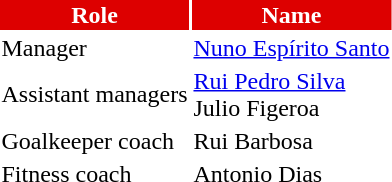<table class="toccolours">
<tr>
<th style="background:#d00; color:#FFFFFF;">Role</th>
<th style="background:#d00; color:#FFFFFF;">Name</th>
</tr>
<tr>
<td>Manager</td>
<td> <a href='#'>Nuno Espírito Santo</a></td>
</tr>
<tr>
<td>Assistant managers</td>
<td> <a href='#'>Rui Pedro Silva</a> <br>  Julio Figeroa</td>
</tr>
<tr>
<td>Goalkeeper coach</td>
<td> Rui Barbosa</td>
</tr>
<tr>
<td>Fitness coach</td>
<td> Antonio Dias</td>
</tr>
</table>
